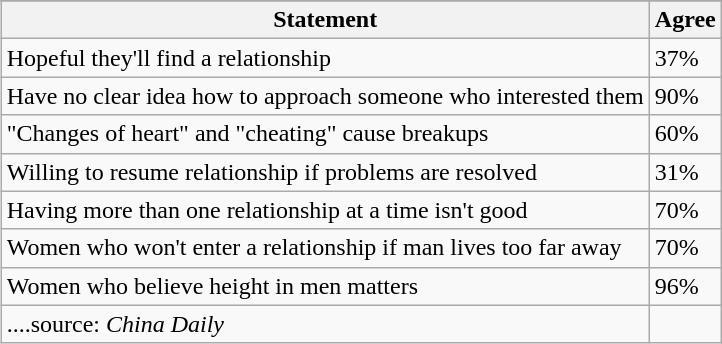<table class="wikitable" style="float:right;">
<tr>
</tr>
<tr>
<th>Statement</th>
<th>Agree</th>
</tr>
<tr>
<td>Hopeful they'll find a relationship</td>
<td>37%</td>
</tr>
<tr>
<td>Have no clear idea how to approach someone who interested them</td>
<td>90%</td>
</tr>
<tr>
<td>"Changes of heart" and "cheating" cause breakups</td>
<td>60%</td>
</tr>
<tr>
<td>Willing to resume relationship if problems are resolved</td>
<td>31%</td>
</tr>
<tr>
<td>Having more than one relationship at a time isn't good</td>
<td>70%</td>
</tr>
<tr>
<td>Women who won't enter a relationship if man lives too far away</td>
<td>70%</td>
</tr>
<tr>
<td>Women who believe height in men matters</td>
<td>96%</td>
</tr>
<tr>
<td>....source: <em>China Daily</em></td>
<td></td>
</tr>
</table>
